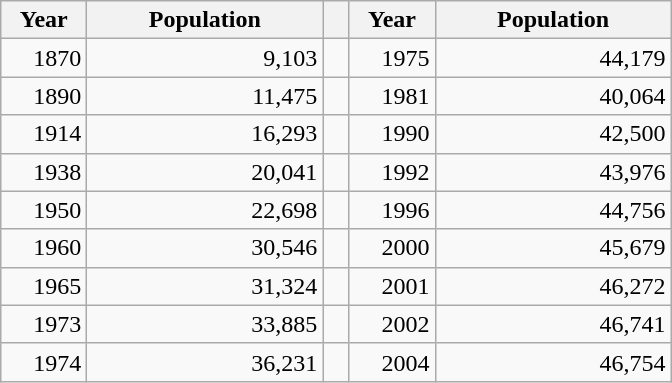<table class="wikitable" style="text-align:right;">
<tr>
<th style="width:50px;">Year</th>
<th style="width:150px;">Population</th>
<th style="width:10px;"></th>
<th style="width:50px;">Year</th>
<th style="width:150px;">Population</th>
</tr>
<tr>
<td>1870</td>
<td>9,103</td>
<td></td>
<td>1975</td>
<td>44,179</td>
</tr>
<tr>
<td>1890</td>
<td>11,475</td>
<td></td>
<td>1981</td>
<td>40,064</td>
</tr>
<tr>
<td>1914</td>
<td>16,293</td>
<td></td>
<td>1990</td>
<td>42,500</td>
</tr>
<tr>
<td>1938</td>
<td>20,041</td>
<td></td>
<td>1992</td>
<td>43,976</td>
</tr>
<tr>
<td>1950</td>
<td>22,698</td>
<td></td>
<td>1996</td>
<td>44,756</td>
</tr>
<tr>
<td>1960</td>
<td>30,546</td>
<td></td>
<td>2000</td>
<td>45,679</td>
</tr>
<tr>
<td>1965</td>
<td>31,324</td>
<td></td>
<td>2001</td>
<td>46,272</td>
</tr>
<tr>
<td>1973</td>
<td>33,885</td>
<td></td>
<td>2002</td>
<td>46,741</td>
</tr>
<tr>
<td>1974</td>
<td>36,231</td>
<td></td>
<td>2004</td>
<td>46,754</td>
</tr>
</table>
